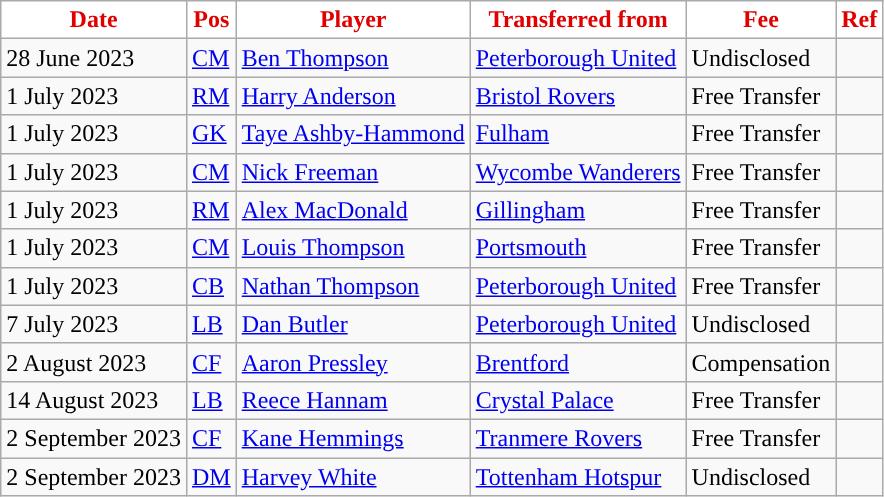<table class="wikitable plainrowheaders sortable">
<tr>
<th style="background:white; color:#E00000; ">Date</th>
<th style="background:white; color:#E00000; ">Pos</th>
<th style="background:white; color:#E00000; ">Player</th>
<th style="background:white; color:#E00000; ">Transferred from</th>
<th style="background:white; color:#E00000; ">Fee</th>
<th style="background:white; color:#E00000; ">Ref</th>
</tr>
<tr>
<td>28 June 2023</td>
<td><a href='#'>CM</a></td>
<td> <a href='#'>Ben Thompson</a></td>
<td> <a href='#'>Peterborough United</a></td>
<td>Undisclosed</td>
<td></td>
</tr>
<tr>
<td>1 July 2023</td>
<td><a href='#'>RM</a></td>
<td> <a href='#'>Harry Anderson</a></td>
<td> <a href='#'>Bristol Rovers</a></td>
<td>Free Transfer</td>
<td></td>
</tr>
<tr>
<td>1 July 2023</td>
<td><a href='#'>GK</a></td>
<td> <a href='#'>Taye Ashby-Hammond</a></td>
<td> <a href='#'>Fulham</a></td>
<td>Free Transfer</td>
<td></td>
</tr>
<tr>
<td>1 July 2023</td>
<td><a href='#'>CM</a></td>
<td> <a href='#'>Nick Freeman</a></td>
<td> <a href='#'>Wycombe Wanderers</a></td>
<td>Free Transfer</td>
<td></td>
</tr>
<tr>
<td>1 July 2023</td>
<td><a href='#'>RM</a></td>
<td> <a href='#'>Alex MacDonald</a></td>
<td> <a href='#'>Gillingham</a></td>
<td>Free Transfer</td>
<td></td>
</tr>
<tr>
<td>1 July 2023</td>
<td><a href='#'>CM</a></td>
<td> <a href='#'>Louis Thompson</a></td>
<td> <a href='#'>Portsmouth</a></td>
<td>Free Transfer</td>
<td></td>
</tr>
<tr>
<td>1 July 2023</td>
<td><a href='#'>CB</a></td>
<td> <a href='#'>Nathan Thompson</a></td>
<td> <a href='#'>Peterborough United</a></td>
<td>Free Transfer</td>
<td></td>
</tr>
<tr>
<td>7 July 2023</td>
<td><a href='#'>LB</a></td>
<td> <a href='#'>Dan Butler</a></td>
<td> <a href='#'>Peterborough United</a></td>
<td>Undisclosed</td>
<td></td>
</tr>
<tr>
<td>2 August 2023</td>
<td><a href='#'>CF</a></td>
<td> <a href='#'>Aaron Pressley</a></td>
<td> <a href='#'>Brentford</a></td>
<td>Compensation</td>
<td></td>
</tr>
<tr>
<td>14 August 2023</td>
<td><a href='#'>LB</a></td>
<td> <a href='#'>Reece Hannam</a></td>
<td> <a href='#'>Crystal Palace</a></td>
<td>Free Transfer</td>
<td></td>
</tr>
<tr>
<td>2 September 2023</td>
<td><a href='#'>CF</a></td>
<td> <a href='#'>Kane Hemmings</a></td>
<td> <a href='#'>Tranmere Rovers</a></td>
<td>Free Transfer</td>
<td></td>
</tr>
<tr>
<td>2 September 2023</td>
<td><a href='#'>DM</a></td>
<td> <a href='#'>Harvey White</a></td>
<td> <a href='#'>Tottenham Hotspur</a></td>
<td>Undisclosed</td>
<td></td>
</tr>
</table>
